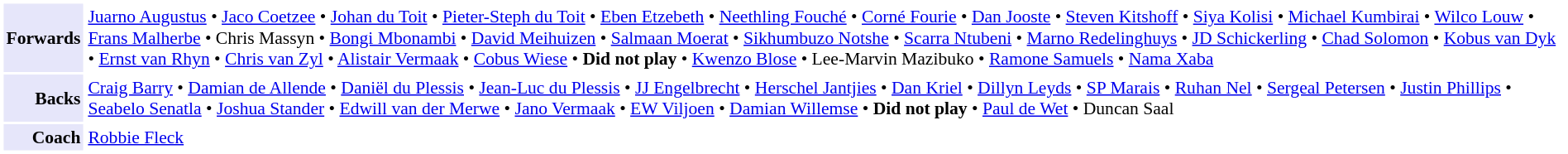<table cellpadding="2" style="border: 1px solid white; font-size:90%;">
<tr>
<td style="text-align:right;" bgcolor="lavender"><strong>Forwards</strong></td>
<td style="text-align:left;"><a href='#'>Juarno Augustus</a> • <a href='#'>Jaco Coetzee</a> • <a href='#'>Johan du Toit</a> • <a href='#'>Pieter-Steph du Toit</a> • <a href='#'>Eben Etzebeth</a> • <a href='#'>Neethling Fouché</a> • <a href='#'>Corné Fourie</a> • <a href='#'>Dan Jooste</a> • <a href='#'>Steven Kitshoff</a> • <a href='#'>Siya Kolisi</a> • <a href='#'>Michael Kumbirai</a> • <a href='#'>Wilco Louw</a> • <a href='#'>Frans Malherbe</a> • Chris Massyn • <a href='#'>Bongi Mbonambi</a> • <a href='#'>David Meihuizen</a> • <a href='#'>Salmaan Moerat</a> • <a href='#'>Sikhumbuzo Notshe</a> • <a href='#'>Scarra Ntubeni</a> • <a href='#'>Marno Redelinghuys</a> • <a href='#'>JD Schickerling</a> • <a href='#'>Chad Solomon</a> • <a href='#'>Kobus van Dyk</a> • <a href='#'>Ernst van Rhyn</a> • <a href='#'>Chris van Zyl</a> • <a href='#'>Alistair Vermaak</a> • <a href='#'>Cobus Wiese</a> • <strong>Did not play</strong> • <a href='#'>Kwenzo Blose</a> • Lee-Marvin Mazibuko • <a href='#'>Ramone Samuels</a> • <a href='#'>Nama Xaba</a></td>
</tr>
<tr>
<td style="text-align:right;" bgcolor="lavender"><strong>Backs</strong></td>
<td style="text-align:left;"><a href='#'>Craig Barry</a> • <a href='#'>Damian de Allende</a> • <a href='#'>Daniël du Plessis</a> • <a href='#'>Jean-Luc du Plessis</a> • <a href='#'>JJ Engelbrecht</a> • <a href='#'>Herschel Jantjies</a> • <a href='#'>Dan Kriel</a> • <a href='#'>Dillyn Leyds</a> • <a href='#'>SP Marais</a> • <a href='#'>Ruhan Nel</a> • <a href='#'>Sergeal Petersen</a> • <a href='#'>Justin Phillips</a> • <a href='#'>Seabelo Senatla</a> • <a href='#'>Joshua Stander</a> • <a href='#'>Edwill van der Merwe</a> • <a href='#'>Jano Vermaak</a> • <a href='#'>EW Viljoen</a> • <a href='#'>Damian Willemse</a> • <strong>Did not play</strong> • <a href='#'>Paul de Wet</a> • Duncan Saal</td>
</tr>
<tr>
<td style="text-align:right;" bgcolor="lavender"><strong>Coach</strong></td>
<td style="text-align:left;"><a href='#'>Robbie Fleck</a></td>
</tr>
</table>
